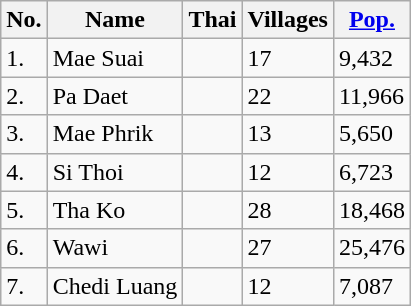<table class="wikitable sortable">
<tr>
<th>No.</th>
<th>Name</th>
<th>Thai</th>
<th>Villages</th>
<th><a href='#'>Pop.</a></th>
</tr>
<tr>
<td>1.</td>
<td>Mae Suai</td>
<td></td>
<td>17</td>
<td>9,432</td>
</tr>
<tr>
<td>2.</td>
<td>Pa Daet</td>
<td></td>
<td>22</td>
<td>11,966</td>
</tr>
<tr>
<td>3.</td>
<td>Mae Phrik</td>
<td></td>
<td>13</td>
<td>5,650</td>
</tr>
<tr>
<td>4.</td>
<td>Si Thoi</td>
<td></td>
<td>12</td>
<td>6,723</td>
</tr>
<tr>
<td>5.</td>
<td>Tha Ko</td>
<td></td>
<td>28</td>
<td>18,468</td>
</tr>
<tr>
<td>6.</td>
<td>Wawi</td>
<td></td>
<td>27</td>
<td>25,476</td>
</tr>
<tr>
<td>7.</td>
<td>Chedi Luang</td>
<td></td>
<td>12</td>
<td>7,087</td>
</tr>
</table>
